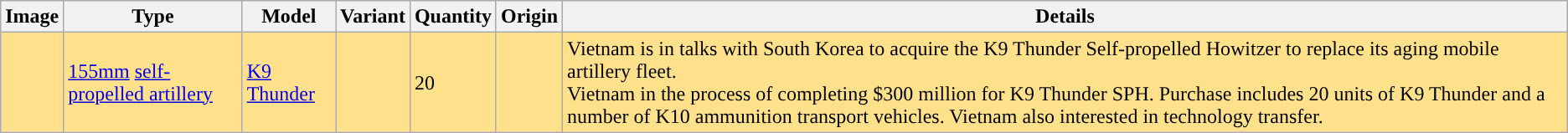<table class="wikitable">
<tr>
<th>Image</th>
<th>Type</th>
<th>Model</th>
<th>Variant</th>
<th>Quantity</th>
<th>Origin</th>
<th>Details</th>
</tr>
<tr>
<td style="background: #FFE18B"></td>
<td style="background: #FFE18B"><a href='#'>155mm</a> <a href='#'>self-propelled artillery</a></td>
<td style="background: #FFE18B"><a href='#'>K9 Thunder</a></td>
<td style="background: #FFE18B"></td>
<td style="background: #FFE18B">20</td>
<td style="background: #FFE18B"></td>
<td style="background: #FFE18B">Vietnam is in talks with South Korea to acquire the K9 Thunder Self-propelled Howitzer to replace its aging mobile artillery fleet.<br>Vietnam in the process of completing $300 million for K9 Thunder SPH. Purchase includes 20 units of K9 Thunder and a number of K10 ammunition transport vehicles. Vietnam also interested in technology transfer.</td>
</tr>
</table>
